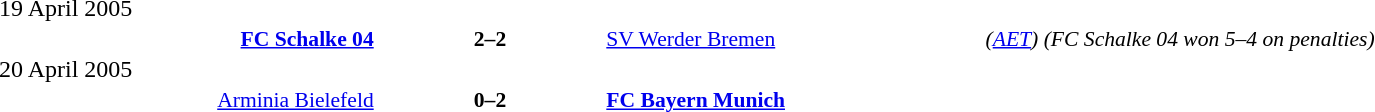<table width=100% cellspacing=1>
<tr>
<th width=20%></th>
<th width=12%></th>
<th width=20%></th>
<th></th>
</tr>
<tr>
<td>19 April 2005</td>
</tr>
<tr style=font-size:90%>
<td align=right><strong><a href='#'>FC Schalke 04</a></strong></td>
<td align=center><strong>2–2</strong></td>
<td><a href='#'>SV Werder Bremen</a></td>
<td><em>(<a href='#'>AET</a>) (FC Schalke 04 won 5–4 on penalties)</em></td>
</tr>
<tr>
<td>20 April 2005</td>
</tr>
<tr style=font-size:90%>
<td align=right><a href='#'>Arminia Bielefeld</a></td>
<td align=center><strong>0–2</strong></td>
<td><strong><a href='#'>FC Bayern Munich</a></strong></td>
</tr>
</table>
